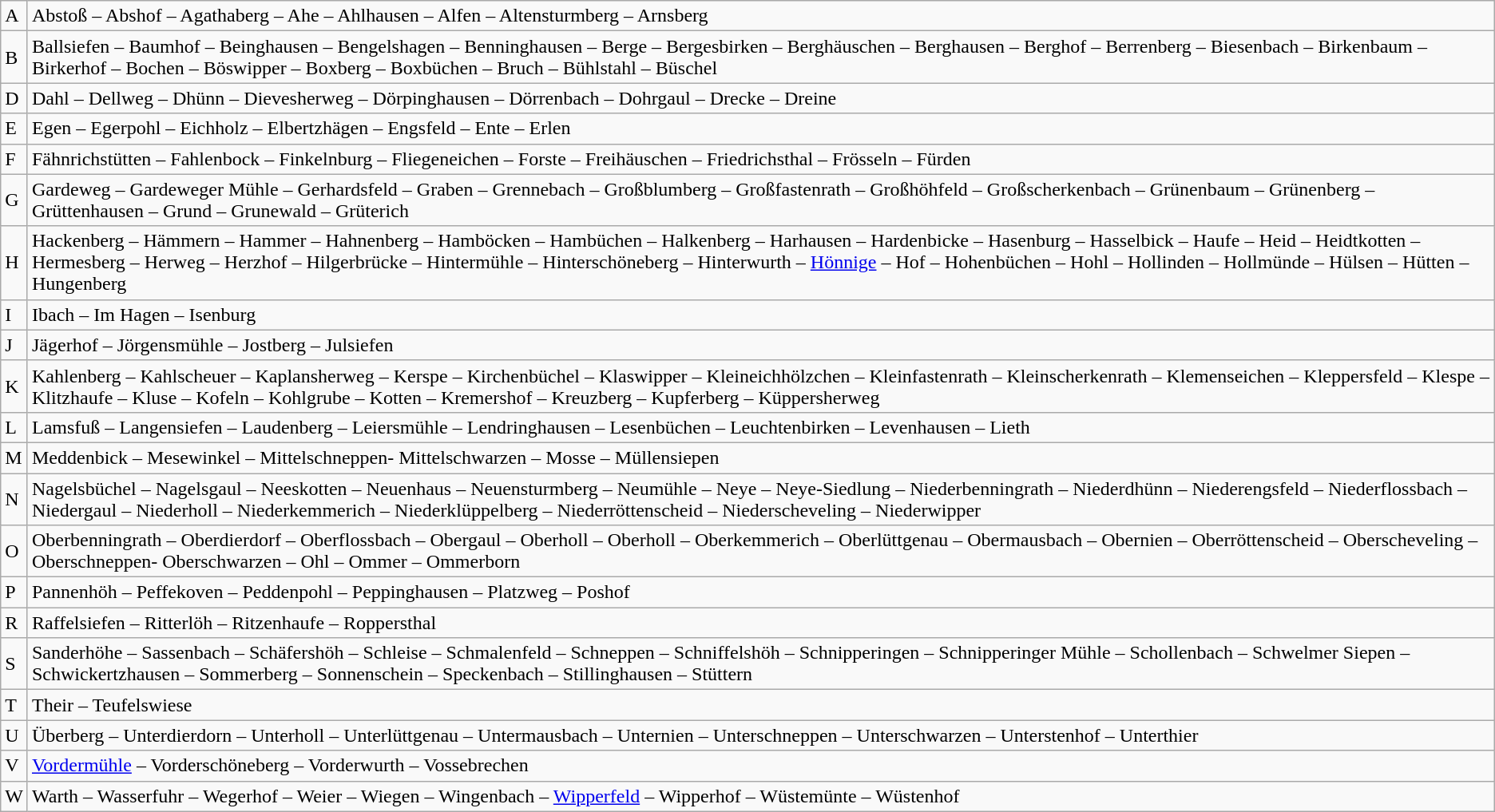<table class="wikitable">
<tr>
<td>A</td>
<td>Abstoß – Abshof – Agathaberg – Ahe – Ahlhausen – Alfen – Altensturmberg – Arnsberg</td>
</tr>
<tr>
<td>B</td>
<td>Ballsiefen – Baumhof  – Beinghausen – Bengelshagen – Benninghausen – Berge – Bergesbirken – Berghäuschen – Berghausen – Berghof – Berrenberg – Biesenbach – Birkenbaum – Birkerhof  – Bochen  – Böswipper – Boxberg – Boxbüchen – Bruch – Bühlstahl – Büschel</td>
</tr>
<tr>
<td>D</td>
<td>Dahl – Dellweg – Dhünn – Dievesherweg – Dörpinghausen – Dörrenbach – Dohrgaul – Drecke – Dreine</td>
</tr>
<tr>
<td>E</td>
<td>Egen – Egerpohl – Eichholz – Elbertzhägen – Engsfeld  – Ente – Erlen</td>
</tr>
<tr>
<td>F</td>
<td>Fähnrichstütten – Fahlenbock – Finkelnburg – Fliegeneichen –  Forste – Freihäuschen – Friedrichsthal – Frösseln  – Fürden</td>
</tr>
<tr>
<td>G</td>
<td>Gardeweg – Gardeweger Mühle – Gerhardsfeld – Graben – Grennebach – Großblumberg – Großfastenrath – Großhöhfeld – Großscherkenbach – Grünenbaum – Grünenberg – Grüttenhausen – Grund  – Grunewald – Grüterich</td>
</tr>
<tr>
<td>H</td>
<td>Hackenberg – Hämmern – Hammer – Hahnenberg – Hamböcken – Hambüchen – Halkenberg – Harhausen – Hardenbicke – Hasenburg – Hasselbick – Haufe – Heid – Heidtkotten – Hermesberg – Herweg – Herzhof  – Hilgerbrücke – Hintermühle – Hinterschöneberg – Hinterwurth – <a href='#'>Hönnige</a> – Hof – Hohenbüchen – Hohl – Hollinden – Hollmünde – Hülsen – Hütten – Hungenberg</td>
</tr>
<tr>
<td>I</td>
<td>Ibach – Im Hagen – Isenburg</td>
</tr>
<tr>
<td>J</td>
<td>Jägerhof – Jörgensmühle – Jostberg – Julsiefen</td>
</tr>
<tr>
<td>K</td>
<td>Kahlenberg – Kahlscheuer – Kaplansherweg – Kerspe – Kirchenbüchel – Klaswipper – Kleineichhölzchen – Kleinfastenrath – Kleinscherkenrath – Klemenseichen – Kleppersfeld – Klespe – Klitzhaufe – Kluse – Kofeln – Kohlgrube – Kotten – Kremershof – Kreuzberg – Kupferberg – Küppersherweg</td>
</tr>
<tr>
<td>L</td>
<td>Lamsfuß – Langensiefen – Laudenberg – Leiersmühle – Lendringhausen – Lesenbüchen –  Leuchtenbirken –  Levenhausen – Lieth</td>
</tr>
<tr>
<td>M</td>
<td>Meddenbick – Mesewinkel – Mittelschneppen- Mittelschwarzen – Mosse – Müllensiepen</td>
</tr>
<tr>
<td>N</td>
<td>Nagelsbüchel – Nagelsgaul – Neeskotten – Neuenhaus – Neuensturmberg – Neumühle – Neye – Neye-Siedlung – Niederbenningrath – Niederdhünn – Niederengsfeld – Niederflossbach – Niedergaul – Niederholl – Niederkemmerich – Niederklüppelberg – Niederröttenscheid – Niederscheveling – Niederwipper</td>
</tr>
<tr>
<td>O</td>
<td>Oberbenningrath – Oberdierdorf – Oberflossbach – Obergaul – Oberholl  – Oberholl – Oberkemmerich – Oberlüttgenau – Obermausbach – Obernien – Oberröttenscheid – Oberscheveling – Oberschneppen- Oberschwarzen – Ohl – Ommer – Ommerborn</td>
</tr>
<tr>
<td>P</td>
<td>Pannenhöh – Peffekoven – Peddenpohl – Peppinghausen – Platzweg – Poshof</td>
</tr>
<tr>
<td>R</td>
<td>Raffelsiefen – Ritterlöh  – Ritzenhaufe – Roppersthal</td>
</tr>
<tr>
<td>S</td>
<td>Sanderhöhe – Sassenbach – Schäfershöh – Schleise – Schmalenfeld –  Schneppen – Schniffelshöh – Schnipperingen – Schnipperinger Mühle – Schollenbach – Schwelmer Siepen – Schwickertzhausen – Sommerberg – Sonnenschein – Speckenbach – Stillinghausen – Stüttern</td>
</tr>
<tr>
<td>T</td>
<td>Their – Teufelswiese</td>
</tr>
<tr>
<td>U</td>
<td>Überberg – Unterdierdorn – Unterholl – Unterlüttgenau – Untermausbach – Unternien – Unterschneppen – Unterschwarzen – Unterstenhof – Unterthier</td>
</tr>
<tr>
<td>V</td>
<td><a href='#'>Vordermühle</a> – Vorderschöneberg – Vorderwurth – Vossebrechen</td>
</tr>
<tr>
<td>W</td>
<td>Warth – Wasserfuhr – Wegerhof – Weier – Wiegen – Wingenbach – <a href='#'>Wipperfeld</a> – Wipperhof – Wüstemünte – Wüstenhof</td>
</tr>
</table>
